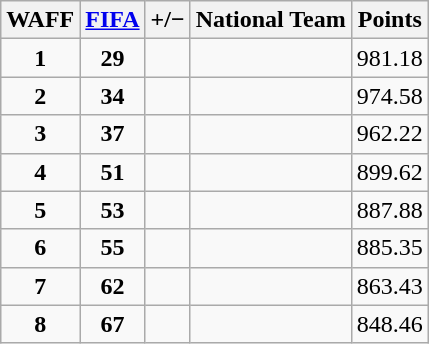<table class="wikitable" style="text-align: center;">
<tr>
<th>WAFF</th>
<th><a href='#'>FIFA</a></th>
<th>+/−</th>
<th>National Team</th>
<th>Points</th>
</tr>
<tr>
<td><strong>1</strong></td>
<td><strong>29</strong></td>
<td></td>
<td align=left></td>
<td>981.18</td>
</tr>
<tr>
<td><strong>2</strong></td>
<td><strong>34</strong></td>
<td></td>
<td align=left></td>
<td>974.58</td>
</tr>
<tr>
<td><strong>3</strong></td>
<td><strong>37</strong></td>
<td></td>
<td align=left></td>
<td>962.22</td>
</tr>
<tr>
<td><strong>4</strong></td>
<td><strong>51</strong></td>
<td></td>
<td align=left></td>
<td>899.62</td>
</tr>
<tr>
<td><strong>5</strong></td>
<td><strong>53</strong></td>
<td></td>
<td align=left></td>
<td>887.88</td>
</tr>
<tr>
<td><strong>6</strong></td>
<td><strong>55</strong></td>
<td></td>
<td align=left></td>
<td>885.35</td>
</tr>
<tr>
<td><strong>7</strong></td>
<td><strong>62</strong></td>
<td></td>
<td align=left></td>
<td>863.43</td>
</tr>
<tr>
<td><strong>8</strong></td>
<td><strong>67</strong></td>
<td></td>
<td align=left></td>
<td>848.46</td>
</tr>
</table>
